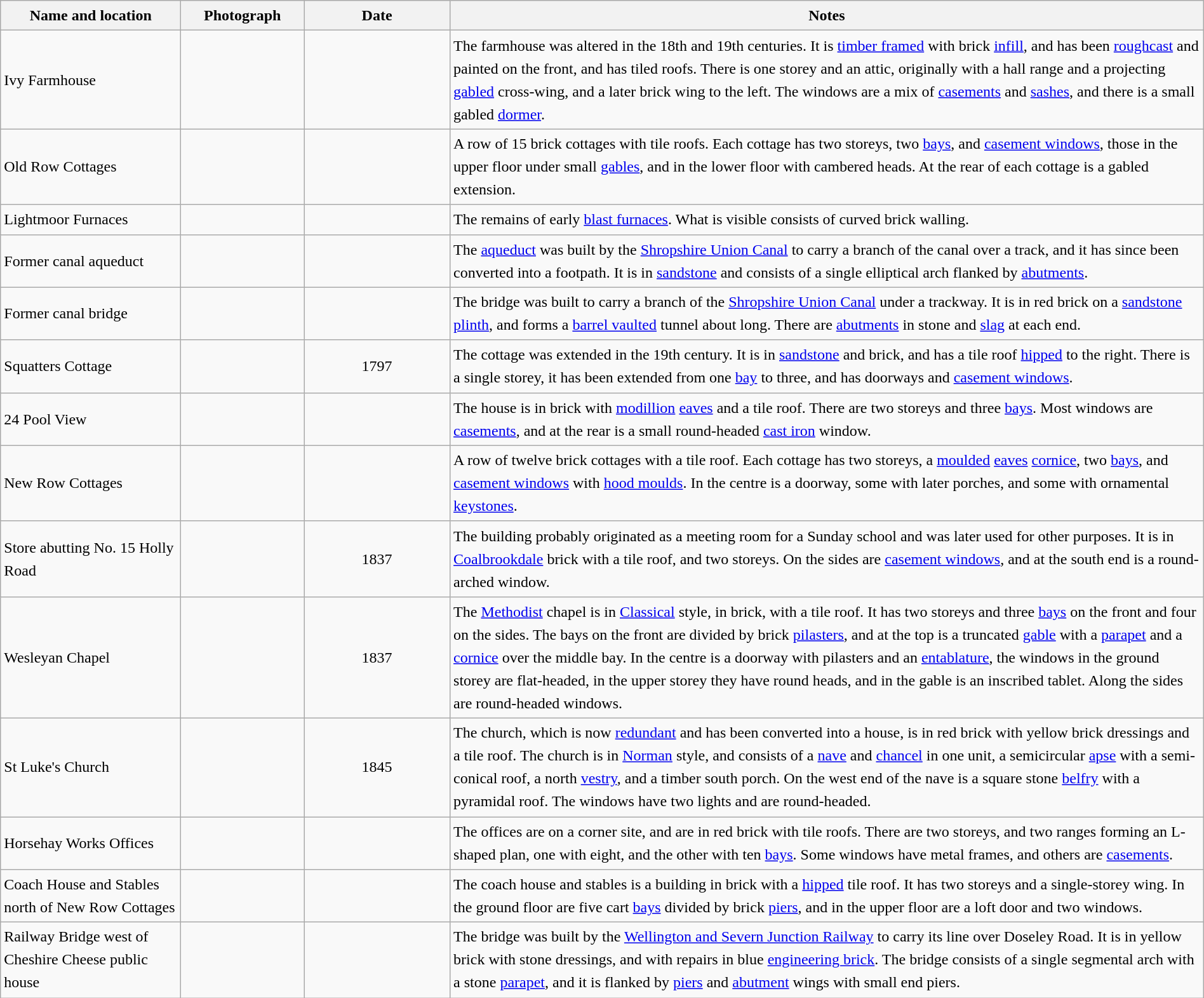<table class="wikitable sortable plainrowheaders" style="width:100%;border:0px;text-align:left;line-height:150%;">
<tr>
<th scope="col"  style="width:150px">Name and location</th>
<th scope="col"  style="width:100px" class="unsortable">Photograph</th>
<th scope="col"  style="width:120px">Date</th>
<th scope="col"  style="width:650px" class="unsortable">Notes</th>
</tr>
<tr>
<td>Ivy Farmhouse<br><small></small></td>
<td></td>
<td align="center"></td>
<td>The farmhouse was altered in the 18th and 19th centuries.  It is <a href='#'>timber framed</a> with brick <a href='#'>infill</a>, and has been <a href='#'>roughcast</a> and painted on the front, and has tiled roofs.  There is one storey and an attic, originally with a hall range and a projecting <a href='#'>gabled</a> cross-wing, and a later brick wing to the left.  The windows are a mix of <a href='#'>casements</a> and <a href='#'>sashes</a>, and there is a small gabled <a href='#'>dormer</a>.</td>
</tr>
<tr>
<td>Old Row Cottages<br><small></small></td>
<td></td>
<td align="center"></td>
<td>A row of 15 brick cottages with tile roofs.  Each cottage has two storeys, two <a href='#'>bays</a>, and <a href='#'>casement windows</a>, those in the upper floor under small <a href='#'>gables</a>, and in the lower floor with cambered heads.  At the rear of each cottage is a gabled extension.</td>
</tr>
<tr>
<td>Lightmoor Furnaces<br><small></small></td>
<td></td>
<td align="center"></td>
<td>The remains of early <a href='#'>blast furnaces</a>.  What is visible consists of curved brick walling.</td>
</tr>
<tr>
<td>Former canal aqueduct<br><small></small></td>
<td></td>
<td align="center"></td>
<td>The <a href='#'>aqueduct</a> was built by the <a href='#'>Shropshire Union Canal</a> to carry a branch of the canal over a track, and it has since been converted into a footpath.  It is in <a href='#'>sandstone</a> and consists of a single elliptical arch flanked by <a href='#'>abutments</a>.</td>
</tr>
<tr>
<td>Former canal bridge<br><small></small></td>
<td></td>
<td align="center"></td>
<td>The bridge was built to carry a branch of the <a href='#'>Shropshire Union Canal</a> under a trackway.  It is in red brick on a <a href='#'>sandstone</a> <a href='#'>plinth</a>, and forms a <a href='#'>barrel vaulted</a> tunnel about  long.  There are <a href='#'>abutments</a> in stone and <a href='#'>slag</a> at each end.</td>
</tr>
<tr>
<td>Squatters Cottage<br><small></small></td>
<td></td>
<td align="center">1797</td>
<td>The cottage was extended in the 19th century.  It is in <a href='#'>sandstone</a> and brick, and has a tile roof <a href='#'>hipped</a> to the right.  There is a single storey, it has been extended from one <a href='#'>bay</a> to three, and has doorways and <a href='#'>casement windows</a>.</td>
</tr>
<tr>
<td>24 Pool View<br><small></small></td>
<td></td>
<td align="center"></td>
<td>The house is in brick with <a href='#'>modillion</a> <a href='#'>eaves</a> and a tile roof.  There are two storeys and three <a href='#'>bays</a>.  Most windows are <a href='#'>casements</a>, and at the rear is a small round-headed <a href='#'>cast iron</a> window.</td>
</tr>
<tr>
<td>New Row Cottages<br><small></small></td>
<td></td>
<td align="center"></td>
<td>A row of twelve brick cottages with a tile roof.  Each cottage has two storeys, a <a href='#'>moulded</a> <a href='#'>eaves</a> <a href='#'>cornice</a>, two <a href='#'>bays</a>, and <a href='#'>casement windows</a> with <a href='#'>hood moulds</a>.  In the centre is a doorway, some with later porches, and some with ornamental <a href='#'>keystones</a>.</td>
</tr>
<tr>
<td>Store abutting No. 15 Holly Road<br><small></small></td>
<td></td>
<td align="center">1837</td>
<td>The building probably originated as a meeting room for a Sunday school and was later used for other purposes.  It is in <a href='#'>Coalbrookdale</a> brick with a tile roof, and two storeys.  On the sides are <a href='#'>casement windows</a>, and at the south end is a round-arched window.</td>
</tr>
<tr>
<td>Wesleyan Chapel<br><small></small></td>
<td></td>
<td align="center">1837</td>
<td>The <a href='#'>Methodist</a> chapel is in <a href='#'>Classical</a> style, in brick, with a tile roof.  It has two storeys and three <a href='#'>bays</a> on the front and four on the sides.  The bays on the front are divided by brick <a href='#'>pilasters</a>, and at the top is a truncated <a href='#'>gable</a> with a <a href='#'>parapet</a> and a <a href='#'>cornice</a> over the middle bay.  In the centre is a doorway with pilasters and an <a href='#'>entablature</a>, the windows in the ground storey are flat-headed, in the upper storey they have round heads, and in the gable is an inscribed tablet.  Along the sides are round-headed windows.</td>
</tr>
<tr>
<td>St Luke's Church<br><small></small></td>
<td></td>
<td align="center">1845</td>
<td>The church, which is now <a href='#'>redundant</a> and has been converted into a house, is in red brick with yellow brick dressings and a tile roof.  The church is in <a href='#'>Norman</a> style, and consists of a <a href='#'>nave</a> and <a href='#'>chancel</a> in one unit, a semicircular <a href='#'>apse</a> with a semi-conical roof, a north <a href='#'>vestry</a>, and a timber south porch.  On the west end of the nave is a square stone <a href='#'>belfry</a> with a pyramidal roof.  The windows have two lights and are round-headed.</td>
</tr>
<tr>
<td>Horsehay Works Offices<br><small></small></td>
<td></td>
<td align="center"></td>
<td>The offices are on a corner site, and are in red brick with tile roofs.  There are two storeys, and two ranges forming an L-shaped plan, one with eight, and the other with ten <a href='#'>bays</a>.  Some windows have metal frames, and others are <a href='#'>casements</a>.</td>
</tr>
<tr>
<td>Coach House and Stables north of New Row Cottages<br><small></small></td>
<td></td>
<td align="center"></td>
<td>The coach house and stables is a building in brick with a <a href='#'>hipped</a> tile roof.  It has two storeys and a single-storey wing.  In the ground floor are five cart <a href='#'>bays</a> divided by brick <a href='#'>piers</a>, and in the upper floor are a loft door and two windows.</td>
</tr>
<tr>
<td>Railway Bridge west of Cheshire Cheese public house<br><small></small></td>
<td></td>
<td align="center"></td>
<td>The bridge was built by the <a href='#'>Wellington and Severn Junction Railway</a> to carry its line over Doseley Road.  It is in yellow brick with stone dressings, and with repairs in blue <a href='#'>engineering brick</a>.  The bridge consists of a single segmental arch with a stone <a href='#'>parapet</a>, and it is flanked by <a href='#'>piers</a> and <a href='#'>abutment</a> wings with small end piers.</td>
</tr>
<tr>
</tr>
</table>
